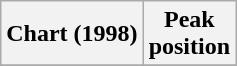<table class="wikitable sortable plainrowheaders" style="text-align:center;">
<tr>
<th scope="col">Chart (1998)</th>
<th scope="col">Peak<br>position</th>
</tr>
<tr>
</tr>
</table>
